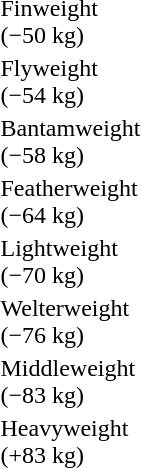<table>
<tr>
<td rowspan=2>Finweight<br>(−50 kg)</td>
<td rowspan=2></td>
<td rowspan=2></td>
<td></td>
</tr>
<tr>
<td></td>
</tr>
<tr>
<td rowspan=2>Flyweight<br>(−54 kg)</td>
<td rowspan=2></td>
<td rowspan=2></td>
<td></td>
</tr>
<tr>
<td></td>
</tr>
<tr>
<td rowspan=2>Bantamweight<br>(−58 kg)</td>
<td rowspan=2></td>
<td rowspan=2></td>
<td></td>
</tr>
<tr>
<td></td>
</tr>
<tr>
<td rowspan=2>Featherweight<br>(−64 kg)</td>
<td rowspan=2></td>
<td rowspan=2></td>
<td></td>
</tr>
<tr>
<td></td>
</tr>
<tr>
<td rowspan=2>Lightweight<br>(−70 kg)</td>
<td rowspan=2></td>
<td rowspan=2></td>
<td></td>
</tr>
<tr>
<td></td>
</tr>
<tr>
<td rowspan=2>Welterweight<br>(−76 kg)</td>
<td rowspan=2></td>
<td rowspan=2></td>
<td></td>
</tr>
<tr>
<td></td>
</tr>
<tr>
<td rowspan=2>Middleweight<br>(−83 kg)</td>
<td rowspan=2></td>
<td rowspan=2></td>
<td></td>
</tr>
<tr>
<td></td>
</tr>
<tr>
<td rowspan=2>Heavyweight<br>(+83 kg)</td>
<td rowspan=2></td>
<td rowspan=2></td>
<td></td>
</tr>
<tr>
<td></td>
</tr>
</table>
